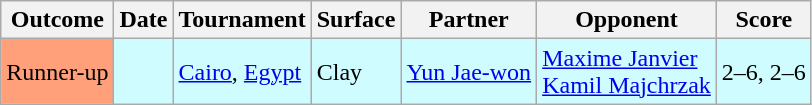<table class=wikitable>
<tr>
<th>Outcome</th>
<th>Date</th>
<th>Tournament</th>
<th>Surface</th>
<th>Partner</th>
<th>Opponent</th>
<th>Score</th>
</tr>
<tr bgcolor=cffcff>
<td bgcolor=#FFA07A>Runner-up</td>
<td></td>
<td><a href='#'>Cairo</a>, <a href='#'>Egypt</a></td>
<td>Clay</td>
<td> <a href='#'>Yun Jae-won</a></td>
<td> <a href='#'>Maxime Janvier</a><br> <a href='#'>Kamil Majchrzak</a></td>
<td>2–6, 2–6</td>
</tr>
</table>
